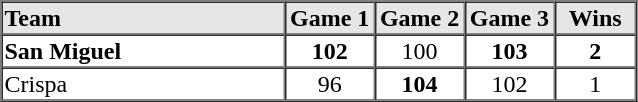<table border=1 cellspacing=0 width=425 style="margin-left:3em;">
<tr style="text-align:center; background-color:#e6e6e6;">
<th align=left width=28%>Team</th>
<th width=6%>Game 1</th>
<th width=6%>Game 2</th>
<th width=6%>Game 3</th>
<th width=6%>Wins</th>
</tr>
<tr style="text-align:center;">
<td align=left><strong>San Miguel</strong></td>
<td><strong>102</strong></td>
<td>100</td>
<td><strong>103</strong></td>
<td><strong>2</strong></td>
</tr>
<tr style="text-align:center;">
<td align=left>Crispa</td>
<td>96</td>
<td><strong>104</strong></td>
<td>102</td>
<td>1</td>
</tr>
<tr style="text-align:center;">
</tr>
</table>
